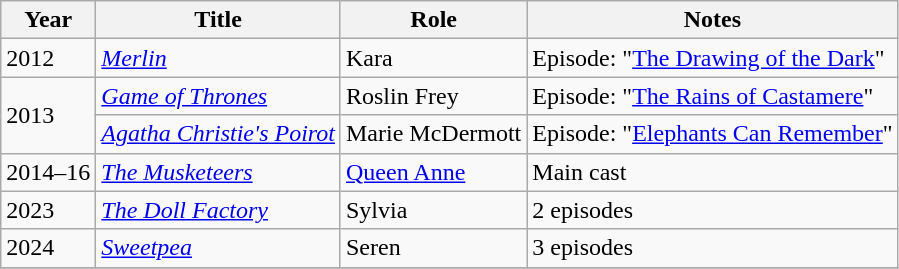<table class="wikitable sortable">
<tr>
<th>Year</th>
<th>Title</th>
<th>Role</th>
<th class="unsortable">Notes</th>
</tr>
<tr>
<td>2012</td>
<td><em><a href='#'>Merlin</a></em></td>
<td>Kara</td>
<td>Episode: "<a href='#'>The Drawing of the Dark</a>"</td>
</tr>
<tr>
<td rowspan=2>2013</td>
<td><em><a href='#'>Game of Thrones</a></em></td>
<td>Roslin Frey</td>
<td>Episode: "<a href='#'>The Rains of Castamere</a>"</td>
</tr>
<tr>
<td><em><a href='#'>Agatha Christie's Poirot</a></em></td>
<td>Marie McDermott</td>
<td>Episode: "<a href='#'>Elephants Can Remember</a>"</td>
</tr>
<tr>
<td>2014–16</td>
<td><em><a href='#'>The Musketeers</a></em></td>
<td><a href='#'>Queen Anne</a></td>
<td>Main cast</td>
</tr>
<tr>
<td>2023</td>
<td><em><a href='#'>The Doll Factory</a></em></td>
<td>Sylvia</td>
<td>2 episodes</td>
</tr>
<tr>
<td>2024</td>
<td><em><a href='#'>Sweetpea</a></em></td>
<td>Seren</td>
<td>3 episodes</td>
</tr>
<tr>
</tr>
</table>
